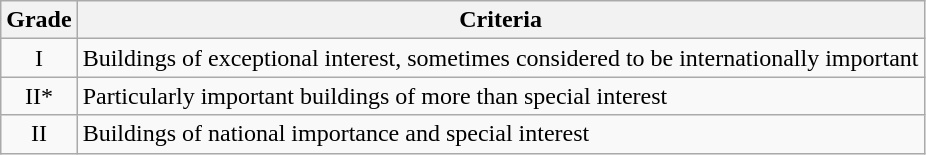<table class="wikitable">
<tr>
<th>Grade</th>
<th>Criteria</th>
</tr>
<tr>
<td align="center" >I</td>
<td>Buildings of exceptional interest, sometimes considered to be internationally important</td>
</tr>
<tr>
<td align="center" >II*</td>
<td>Particularly important buildings of more than special interest</td>
</tr>
<tr>
<td align="center" >II</td>
<td>Buildings of national importance and special interest</td>
</tr>
</table>
